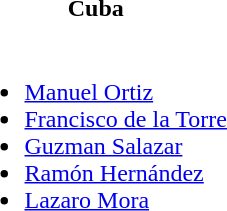<table>
<tr>
<th>Cuba</th>
</tr>
<tr>
<td><br><ul><li><a href='#'>Manuel Ortiz</a></li><li><a href='#'>Francisco de la Torre</a></li><li><a href='#'>Guzman Salazar</a></li><li><a href='#'>Ramón Hernández</a></li><li><a href='#'>Lazaro Mora</a></li></ul></td>
</tr>
</table>
